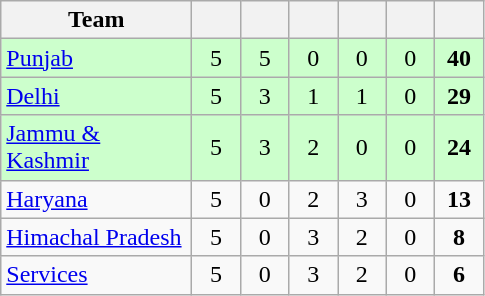<table class="wikitable" style="text-align:center">
<tr>
<th style="width:120px">Team</th>
<th style="width:25px"></th>
<th style="width:25px"></th>
<th style="width:25px"></th>
<th style="width:25px"></th>
<th style="width:25px"></th>
<th style="width:25px"></th>
</tr>
<tr style="background:#cfc;">
<td style="text-align:left"><a href='#'>Punjab</a></td>
<td>5</td>
<td>5</td>
<td>0</td>
<td>0</td>
<td>0</td>
<td><strong>40</strong></td>
</tr>
<tr style="background:#cfc;">
<td style="text-align:left"><a href='#'>Delhi</a></td>
<td>5</td>
<td>3</td>
<td>1</td>
<td>1</td>
<td>0</td>
<td><strong>29</strong></td>
</tr>
<tr style="background:#cfc;">
<td style="text-align:left"><a href='#'>Jammu & Kashmir</a></td>
<td>5</td>
<td>3</td>
<td>2</td>
<td>0</td>
<td>0</td>
<td><strong>24</strong></td>
</tr>
<tr>
<td style="text-align:left"><a href='#'>Haryana</a></td>
<td>5</td>
<td>0</td>
<td>2</td>
<td>3</td>
<td>0</td>
<td><strong>13</strong></td>
</tr>
<tr>
<td style="text-align:left"><a href='#'>Himachal Pradesh</a></td>
<td>5</td>
<td>0</td>
<td>3</td>
<td>2</td>
<td>0</td>
<td><strong>8</strong></td>
</tr>
<tr>
<td style="text-align:left"><a href='#'>Services</a></td>
<td>5</td>
<td>0</td>
<td>3</td>
<td>2</td>
<td>0</td>
<td><strong>6</strong></td>
</tr>
</table>
